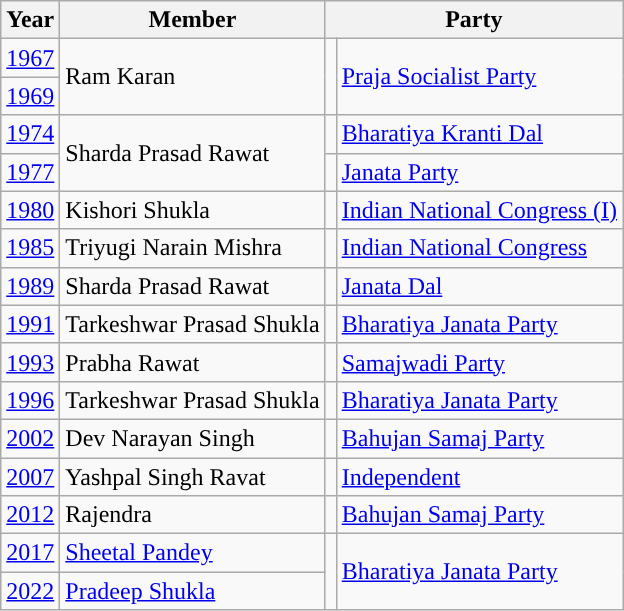<table class="wikitable">
<tr>
<th>Year</th>
<th>Member</th>
<th colspan="2">Party</th>
</tr>
<tr>
<td><a href='#'>1967</a></td>
<td rowspan="2">Ram Karan</td>
<td rowspan="2" style="background-color: "></td>
<td rowspan="2"><a href='#'>Praja Socialist Party</a></td>
</tr>
<tr>
<td><a href='#'>1969</a></td>
</tr>
<tr>
<td><a href='#'>1974</a></td>
<td rowspan="2">Sharda Prasad Rawat</td>
<td style="background-color: "></td>
<td><a href='#'>Bharatiya Kranti Dal</a></td>
</tr>
<tr>
<td><a href='#'>1977</a></td>
<td style="background-color: "></td>
<td><a href='#'>Janata Party</a></td>
</tr>
<tr>
<td><a href='#'>1980</a></td>
<td>Kishori Shukla</td>
<td style="background-color: "></td>
<td><a href='#'>Indian National Congress (I)</a></td>
</tr>
<tr>
<td><a href='#'>1985</a></td>
<td>Triyugi Narain Mishra</td>
<td style="background-color: "></td>
<td><a href='#'>Indian National Congress</a></td>
</tr>
<tr>
<td><a href='#'>1989</a></td>
<td>Sharda Prasad Rawat</td>
<td style="background-color: "></td>
<td><a href='#'>Janata Dal</a></td>
</tr>
<tr>
<td><a href='#'>1991</a></td>
<td>Tarkeshwar Prasad Shukla</td>
<td style="background-color: "></td>
<td><a href='#'>Bharatiya Janata Party</a></td>
</tr>
<tr>
<td><a href='#'>1993</a></td>
<td>Prabha Rawat</td>
<td style="background-color: "></td>
<td><a href='#'>Samajwadi Party</a></td>
</tr>
<tr>
<td><a href='#'>1996</a></td>
<td>Tarkeshwar Prasad Shukla</td>
<td style="background-color: "></td>
<td><a href='#'>Bharatiya Janata Party</a></td>
</tr>
<tr>
<td><a href='#'>2002</a></td>
<td>Dev Narayan Singh</td>
<td style="background-color: "></td>
<td><a href='#'>Bahujan Samaj Party</a></td>
</tr>
<tr>
<td><a href='#'>2007</a></td>
<td>Yashpal Singh Ravat</td>
<td style="background-color: "></td>
<td><a href='#'>Independent</a></td>
</tr>
<tr>
<td><a href='#'>2012</a></td>
<td>Rajendra</td>
<td style="background-color: "></td>
<td><a href='#'>Bahujan Samaj Party</a></td>
</tr>
<tr>
<td><a href='#'>2017</a></td>
<td><a href='#'>Sheetal Pandey</a></td>
<td rowspan="2" style="background-color: "></td>
<td rowspan="2"><a href='#'>Bharatiya Janata Party</a></td>
</tr>
<tr>
<td><a href='#'>2022</a></td>
<td><a href='#'>Pradeep Shukla</a></td>
</tr>
</table>
